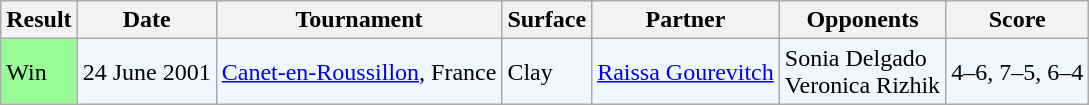<table class="sortable wikitable">
<tr>
<th>Result</th>
<th>Date</th>
<th>Tournament</th>
<th>Surface</th>
<th>Partner</th>
<th>Opponents</th>
<th>Score</th>
</tr>
<tr style="background:#f0f8ff;">
<td style="background:#98fb98;">Win</td>
<td>24 June 2001</td>
<td><a href='#'>Canet-en-Roussillon</a>, France</td>
<td>Clay</td>
<td> <a href='#'>Raissa Gourevitch</a></td>
<td> Sonia Delgado <br>  Veronica Rizhik</td>
<td>4–6, 7–5, 6–4</td>
</tr>
</table>
